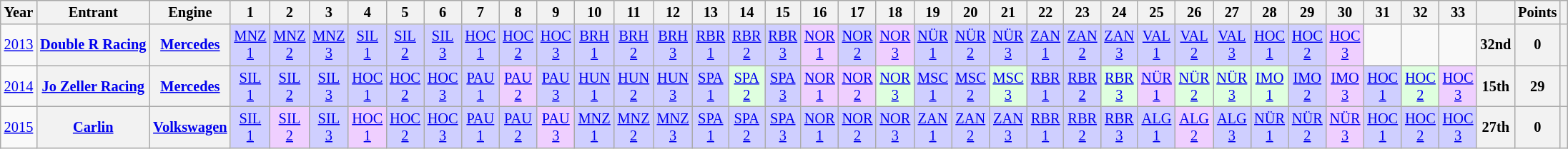<table class="wikitable" style="text-align:center; font-size:85%">
<tr>
<th scope="col">Year</th>
<th scope="col">Entrant</th>
<th scope="col">Engine</th>
<th scope="col">1</th>
<th scope="col">2</th>
<th scope="col">3</th>
<th scope="col">4</th>
<th scope="col">5</th>
<th scope="col">6</th>
<th scope="col">7</th>
<th scope="col">8</th>
<th scope="col">9</th>
<th scope="col">10</th>
<th scope="col">11</th>
<th scope="col">12</th>
<th scope="col">13</th>
<th scope="col">14</th>
<th scope="col">15</th>
<th scope="col">16</th>
<th scope="col">17</th>
<th scope="col">18</th>
<th scope="col">19</th>
<th scope="col">20</th>
<th scope="col">21</th>
<th scope="col">22</th>
<th scope="col">23</th>
<th scope="col">24</th>
<th scope="col">25</th>
<th scope="col">26</th>
<th scope="col">27</th>
<th scope="col">28</th>
<th scope="col">29</th>
<th scope="col">30</th>
<th scope="col">31</th>
<th scope="col">32</th>
<th scope="col">33</th>
<th scope="col"></th>
<th scope="col">Points</th>
<th scope="col"></th>
</tr>
<tr>
<td><a href='#'>2013</a></td>
<th nowrap><a href='#'>Double R Racing</a></th>
<th nowrap><a href='#'>Mercedes</a></th>
<td style="background:#CFCFFF;"><a href='#'>MNZ<br>1</a><br></td>
<td style="background:#CFCFFF;"><a href='#'>MNZ<br>2</a><br></td>
<td style="background:#CFCFFF;"><a href='#'>MNZ<br>3</a><br></td>
<td style="background:#CFCFFF;"><a href='#'>SIL<br>1</a><br></td>
<td style="background:#CFCFFF;"><a href='#'>SIL<br>2</a><br></td>
<td style="background:#CFCFFF;"><a href='#'>SIL<br>3</a><br></td>
<td style="background:#CFCFFF;"><a href='#'>HOC<br>1</a><br></td>
<td style="background:#CFCFFF;"><a href='#'>HOC<br>2</a><br></td>
<td style="background:#CFCFFF;"><a href='#'>HOC<br>3</a><br></td>
<td style="background:#CFCFFF;"><a href='#'>BRH<br>1</a><br></td>
<td style="background:#CFCFFF;"><a href='#'>BRH<br>2</a><br></td>
<td style="background:#CFCFFF;"><a href='#'>BRH<br>3</a><br></td>
<td style="background:#CFCFFF;"><a href='#'>RBR<br>1</a><br></td>
<td style="background:#CFCFFF;"><a href='#'>RBR<br>2</a><br></td>
<td style="background:#CFCFFF;"><a href='#'>RBR<br>3</a><br></td>
<td style="background:#EFCFFF;"><a href='#'>NOR<br>1</a><br></td>
<td style="background:#CFCFFF;"><a href='#'>NOR<br>2</a><br></td>
<td style="background:#EFCFFF;"><a href='#'>NOR<br>3</a><br></td>
<td style="background:#CFCFFF;"><a href='#'>NÜR<br>1</a><br></td>
<td style="background:#CFCFFF;"><a href='#'>NÜR<br>2</a><br></td>
<td style="background:#CFCFFF;"><a href='#'>NÜR<br>3</a><br></td>
<td style="background:#CFCFFF;"><a href='#'>ZAN<br>1</a><br></td>
<td style="background:#CFCFFF;"><a href='#'>ZAN<br>2</a><br></td>
<td style="background:#CFCFFF;"><a href='#'>ZAN<br>3</a><br></td>
<td style="background:#CFCFFF;"><a href='#'>VAL<br>1</a><br></td>
<td style="background:#CFCFFF;"><a href='#'>VAL<br>2</a><br></td>
<td style="background:#CFCFFF;"><a href='#'>VAL<br>3</a><br></td>
<td style="background:#CFCFFF;"><a href='#'>HOC<br>1</a><br></td>
<td style="background:#CFCFFF;"><a href='#'>HOC<br>2</a><br></td>
<td style="background:#EFCFFF;"><a href='#'>HOC<br>3</a><br></td>
<td></td>
<td></td>
<td></td>
<th>32nd</th>
<th>0</th>
<th></th>
</tr>
<tr>
<td><a href='#'>2014</a></td>
<th nowrap><a href='#'>Jo Zeller Racing</a></th>
<th nowrap><a href='#'>Mercedes</a></th>
<td style="background:#CFCFFF;"><a href='#'>SIL<br>1</a><br></td>
<td style="background:#CFCFFF;"><a href='#'>SIL<br>2</a><br></td>
<td style="background:#CFCFFF;"><a href='#'>SIL<br>3</a><br></td>
<td style="background:#CFCFFF;"><a href='#'>HOC<br>1</a><br></td>
<td style="background:#CFCFFF;"><a href='#'>HOC<br>2</a><br></td>
<td style="background:#CFCFFF;"><a href='#'>HOC<br>3</a><br></td>
<td style="background:#CFCFFF;"><a href='#'>PAU<br>1</a><br></td>
<td style="background:#EFCFFF;"><a href='#'>PAU<br>2</a><br></td>
<td style="background:#CFCFFF;"><a href='#'>PAU<br>3</a><br></td>
<td style="background:#CFCFFF;"><a href='#'>HUN<br>1</a><br></td>
<td style="background:#CFCFFF;"><a href='#'>HUN<br>2</a><br></td>
<td style="background:#CFCFFF;"><a href='#'>HUN<br>3</a><br></td>
<td style="background:#CFCFFF;"><a href='#'>SPA<br>1</a><br></td>
<td style="background:#DFFFDF;"><a href='#'>SPA<br>2</a><br></td>
<td style="background:#CFCFFF;"><a href='#'>SPA<br>3</a><br></td>
<td style="background:#EFCFFF;"><a href='#'>NOR<br>1</a><br></td>
<td style="background:#EFCFFF;"><a href='#'>NOR<br>2</a><br></td>
<td style="background:#DFFFDF;"><a href='#'>NOR<br>3</a><br></td>
<td style="background:#CFCFFF;"><a href='#'>MSC<br>1</a><br></td>
<td style="background:#CFCFFF;"><a href='#'>MSC<br>2</a><br></td>
<td style="background:#DFFFDF;"><a href='#'>MSC<br>3</a><br></td>
<td style="background:#CFCFFF;"><a href='#'>RBR<br>1</a><br></td>
<td style="background:#CFCFFF;"><a href='#'>RBR<br>2</a><br></td>
<td style="background:#DFFFDF;"><a href='#'>RBR<br>3</a><br></td>
<td style="background:#EFCFFF;"><a href='#'>NÜR<br>1</a><br></td>
<td style="background:#DFFFDF;"><a href='#'>NÜR<br>2</a><br></td>
<td style="background:#DFFFDF;"><a href='#'>NÜR<br>3</a><br></td>
<td style="background:#DFFFDF;"><a href='#'>IMO<br>1</a><br></td>
<td style="background:#CFCFFF;"><a href='#'>IMO<br>2</a><br></td>
<td style="background:#EFCFFF;"><a href='#'>IMO<br>3</a><br></td>
<td style="background:#CFCFFF;"><a href='#'>HOC<br>1</a><br></td>
<td style="background:#DFFFDF;"><a href='#'>HOC<br>2</a><br></td>
<td style="background:#EFCFFF;"><a href='#'>HOC<br>3</a><br></td>
<th>15th</th>
<th>29</th>
<th></th>
</tr>
<tr>
<td><a href='#'>2015</a></td>
<th nowrap><a href='#'>Carlin</a></th>
<th nowrap><a href='#'>Volkswagen</a></th>
<td style="background:#CFCFFF;"><a href='#'>SIL<br>1</a><br></td>
<td style="background:#EFCFFF;"><a href='#'>SIL<br>2</a><br></td>
<td style="background:#CFCFFF;"><a href='#'>SIL<br>3</a><br></td>
<td style="background:#EFCFFF;"><a href='#'>HOC<br>1</a><br></td>
<td style="background:#CFCFFF;"><a href='#'>HOC<br>2</a><br></td>
<td style="background:#CFCFFF;"><a href='#'>HOC<br>3</a><br></td>
<td style="background:#CFCFFF;"><a href='#'>PAU<br>1</a><br></td>
<td style="background:#CFCFFF;"><a href='#'>PAU<br>2</a><br></td>
<td style="background:#EFCFFF;"><a href='#'>PAU<br>3</a><br></td>
<td style="background:#CFCFFF;"><a href='#'>MNZ<br>1</a><br></td>
<td style="background:#CFCFFF;"><a href='#'>MNZ<br>2</a><br></td>
<td style="background:#CFCFFF;"><a href='#'>MNZ<br>3</a><br></td>
<td style="background:#CFCFFF;"><a href='#'>SPA<br>1</a><br></td>
<td style="background:#CFCFFF;"><a href='#'>SPA<br>2</a><br></td>
<td style="background:#CFCFFF;"><a href='#'>SPA<br>3</a><br></td>
<td style="background:#CFCFFF;"><a href='#'>NOR<br>1</a><br></td>
<td style="background:#CFCFFF;"><a href='#'>NOR<br>2</a><br></td>
<td style="background:#CFCFFF;"><a href='#'>NOR<br>3</a><br></td>
<td style="background:#CFCFFF;"><a href='#'>ZAN<br>1</a><br></td>
<td style="background:#CFCFFF;"><a href='#'>ZAN<br>2</a><br></td>
<td style="background:#CFCFFF;"><a href='#'>ZAN<br>3</a><br></td>
<td style="background:#CFCFFF;"><a href='#'>RBR<br>1</a><br></td>
<td style="background:#CFCFFF;"><a href='#'>RBR<br>2</a><br></td>
<td style="background:#CFCFFF;"><a href='#'>RBR<br>3</a><br></td>
<td style="background:#CFCFFF;"><a href='#'>ALG<br>1</a><br></td>
<td style="background:#EFCFFF;"><a href='#'>ALG<br>2</a><br></td>
<td style="background:#CFCFFF;"><a href='#'>ALG<br>3</a><br></td>
<td style="background:#CFCFFF;"><a href='#'>NÜR<br>1</a><br></td>
<td style="background:#CFCFFF;"><a href='#'>NÜR<br>2</a><br></td>
<td style="background:#EFCFFF;"><a href='#'>NÜR<br>3</a><br></td>
<td style="background:#CFCFFF;"><a href='#'>HOC<br>1</a><br></td>
<td style="background:#CFCFFF;"><a href='#'>HOC<br>2</a><br></td>
<td style="background:#CFCFFF;"><a href='#'>HOC<br>3</a><br></td>
<th>27th</th>
<th>0</th>
<th></th>
</tr>
</table>
